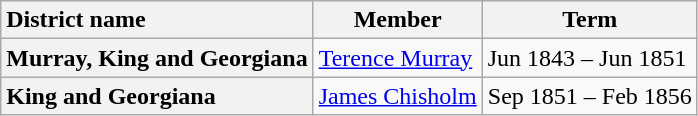<table class="wikitable">
<tr>
<th style="text-align:left;">District name</th>
<th>Member</th>
<th>Term</th>
</tr>
<tr>
<th style="text-align:left;">Murray, King and Georgiana</th>
<td><a href='#'>Terence Murray</a></td>
<td>Jun 1843 – Jun 1851</td>
</tr>
<tr>
<th style="text-align:left;">King and Georgiana</th>
<td><a href='#'>James Chisholm</a></td>
<td>Sep 1851 – Feb 1856</td>
</tr>
</table>
